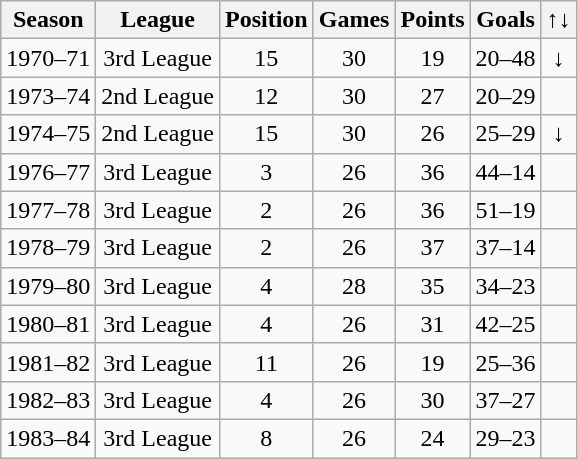<table class="wikitable" style="text-align:center">
<tr>
<th>Season</th>
<th>League</th>
<th>Position</th>
<th>Games</th>
<th>Points</th>
<th>Goals</th>
<th>↑↓</th>
</tr>
<tr>
<td>1970–71</td>
<td>3rd League</td>
<td>15</td>
<td>30</td>
<td>19</td>
<td>20–48</td>
<td>↓</td>
</tr>
<tr>
<td>1973–74</td>
<td>2nd League</td>
<td>12</td>
<td>30</td>
<td>27</td>
<td>20–29</td>
<td></td>
</tr>
<tr>
<td>1974–75</td>
<td>2nd League</td>
<td>15</td>
<td>30</td>
<td>26</td>
<td>25–29</td>
<td>↓</td>
</tr>
<tr>
<td>1976–77</td>
<td>3rd League</td>
<td>3</td>
<td>26</td>
<td>36</td>
<td>44–14</td>
<td></td>
</tr>
<tr>
<td>1977–78</td>
<td>3rd League</td>
<td>2</td>
<td>26</td>
<td>36</td>
<td>51–19</td>
<td></td>
</tr>
<tr>
<td>1978–79</td>
<td>3rd League</td>
<td>2</td>
<td>26</td>
<td>37</td>
<td>37–14</td>
<td></td>
</tr>
<tr>
<td>1979–80</td>
<td>3rd League</td>
<td>4</td>
<td>28</td>
<td>35</td>
<td>34–23</td>
<td></td>
</tr>
<tr>
<td>1980–81</td>
<td>3rd League</td>
<td>4</td>
<td>26</td>
<td>31</td>
<td>42–25</td>
<td></td>
</tr>
<tr>
<td>1981–82</td>
<td>3rd League</td>
<td>11</td>
<td>26</td>
<td>19</td>
<td>25–36</td>
<td></td>
</tr>
<tr>
<td>1982–83</td>
<td>3rd League</td>
<td>4</td>
<td>26</td>
<td>30</td>
<td>37–27</td>
<td></td>
</tr>
<tr>
<td>1983–84</td>
<td>3rd League</td>
<td>8</td>
<td>26</td>
<td>24</td>
<td>29–23</td>
<td></td>
</tr>
</table>
